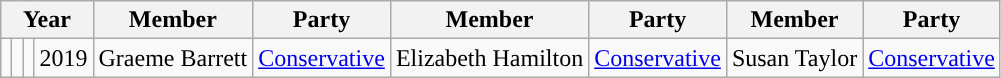<table class="wikitable">
<tr>
<th colspan="4">Year</th>
<th>Member</th>
<th>Party</th>
<th>Member</th>
<th>Party</th>
<th>Member</th>
<th>Party</th>
</tr>
<tr>
<td style="background-color: "></td>
<td style="background-color: "></td>
<td style="background-color: "></td>
<td>2019</td>
<td>Graeme Barrett</td>
<td><a href='#'>Conservative</a></td>
<td>Elizabeth Hamilton</td>
<td><a href='#'>Conservative</a></td>
<td>Susan Taylor</td>
<td><a href='#'>Conservative</a></td>
</tr>
</table>
